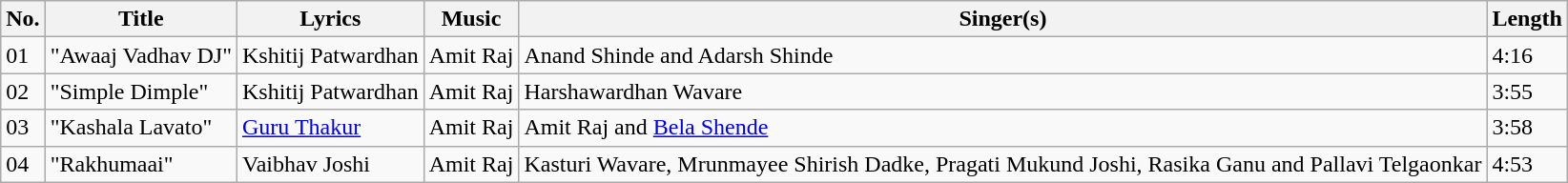<table class="wikitable">
<tr>
<th>No.</th>
<th>Title</th>
<th>Lyrics</th>
<th>Music</th>
<th>Singer(s)</th>
<th>Length</th>
</tr>
<tr>
<td>01</td>
<td>"Awaaj Vadhav DJ"</td>
<td>Kshitij Patwardhan</td>
<td>Amit Raj</td>
<td>Anand Shinde and Adarsh Shinde</td>
<td>4:16</td>
</tr>
<tr>
<td>02</td>
<td>"Simple Dimple"</td>
<td>Kshitij Patwardhan</td>
<td>Amit Raj</td>
<td>Harshawardhan Wavare</td>
<td>3:55</td>
</tr>
<tr>
<td>03</td>
<td>"Kashala Lavato"</td>
<td><a href='#'>Guru Thakur</a></td>
<td>Amit Raj</td>
<td>Amit Raj and <a href='#'>Bela Shende</a></td>
<td>3:58</td>
</tr>
<tr>
<td>04</td>
<td>"Rakhumaai"</td>
<td>Vaibhav Joshi</td>
<td>Amit Raj</td>
<td>Kasturi Wavare, Mrunmayee Shirish Dadke, Pragati Mukund Joshi, Rasika Ganu and Pallavi Telgaonkar</td>
<td>4:53 </td>
</tr>
</table>
